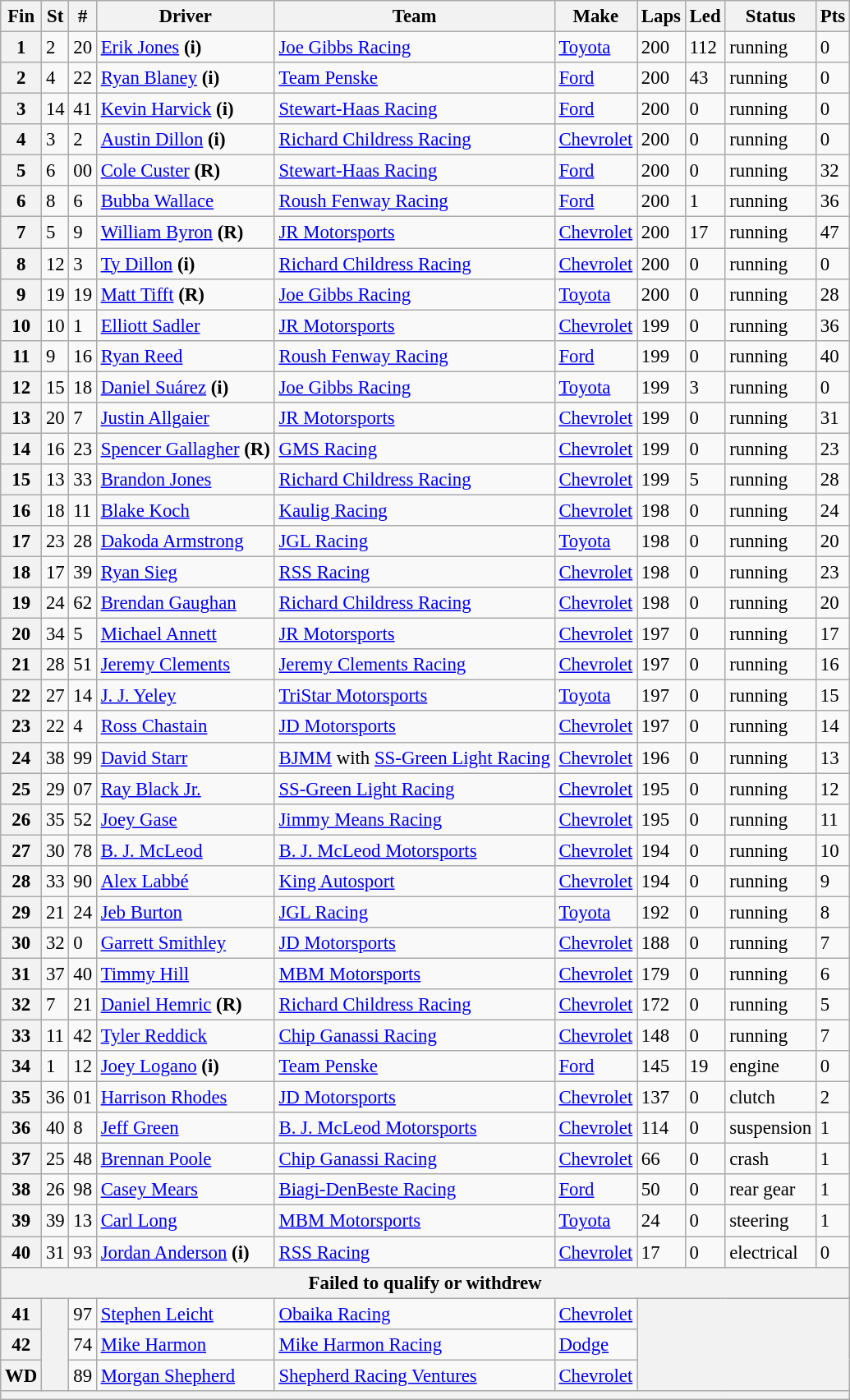<table class="wikitable" style="font-size:95%">
<tr>
<th>Fin</th>
<th>St</th>
<th>#</th>
<th>Driver</th>
<th>Team</th>
<th>Make</th>
<th>Laps</th>
<th>Led</th>
<th>Status</th>
<th>Pts</th>
</tr>
<tr>
<th>1</th>
<td>2</td>
<td>20</td>
<td><a href='#'>Erik Jones</a> <strong>(i)</strong></td>
<td><a href='#'>Joe Gibbs Racing</a></td>
<td><a href='#'>Toyota</a></td>
<td>200</td>
<td>112</td>
<td>running</td>
<td>0</td>
</tr>
<tr>
<th>2</th>
<td>4</td>
<td>22</td>
<td><a href='#'>Ryan Blaney</a> <strong>(i)</strong></td>
<td><a href='#'>Team Penske</a></td>
<td><a href='#'>Ford</a></td>
<td>200</td>
<td>43</td>
<td>running</td>
<td>0</td>
</tr>
<tr>
<th>3</th>
<td>14</td>
<td>41</td>
<td><a href='#'>Kevin Harvick</a> <strong>(i)</strong></td>
<td><a href='#'>Stewart-Haas Racing</a></td>
<td><a href='#'>Ford</a></td>
<td>200</td>
<td>0</td>
<td>running</td>
<td>0</td>
</tr>
<tr>
<th>4</th>
<td>3</td>
<td>2</td>
<td><a href='#'>Austin Dillon</a> <strong>(i)</strong></td>
<td><a href='#'>Richard Childress Racing</a></td>
<td><a href='#'>Chevrolet</a></td>
<td>200</td>
<td>0</td>
<td>running</td>
<td>0</td>
</tr>
<tr>
<th>5</th>
<td>6</td>
<td>00</td>
<td><a href='#'>Cole Custer</a> <strong>(R)</strong></td>
<td><a href='#'>Stewart-Haas Racing</a></td>
<td><a href='#'>Ford</a></td>
<td>200</td>
<td>0</td>
<td>running</td>
<td>32</td>
</tr>
<tr>
<th>6</th>
<td>8</td>
<td>6</td>
<td><a href='#'>Bubba Wallace</a></td>
<td><a href='#'>Roush Fenway Racing</a></td>
<td><a href='#'>Ford</a></td>
<td>200</td>
<td>1</td>
<td>running</td>
<td>36</td>
</tr>
<tr>
<th>7</th>
<td>5</td>
<td>9</td>
<td><a href='#'>William Byron</a> <strong>(R)</strong></td>
<td><a href='#'>JR Motorsports</a></td>
<td><a href='#'>Chevrolet</a></td>
<td>200</td>
<td>17</td>
<td>running</td>
<td>47</td>
</tr>
<tr>
<th>8</th>
<td>12</td>
<td>3</td>
<td><a href='#'>Ty Dillon</a> <strong>(i)</strong></td>
<td><a href='#'>Richard Childress Racing</a></td>
<td><a href='#'>Chevrolet</a></td>
<td>200</td>
<td>0</td>
<td>running</td>
<td>0</td>
</tr>
<tr>
<th>9</th>
<td>19</td>
<td>19</td>
<td><a href='#'>Matt Tifft</a> <strong>(R)</strong></td>
<td><a href='#'>Joe Gibbs Racing</a></td>
<td><a href='#'>Toyota</a></td>
<td>200</td>
<td>0</td>
<td>running</td>
<td>28</td>
</tr>
<tr>
<th>10</th>
<td>10</td>
<td>1</td>
<td><a href='#'>Elliott Sadler</a></td>
<td><a href='#'>JR Motorsports</a></td>
<td><a href='#'>Chevrolet</a></td>
<td>199</td>
<td>0</td>
<td>running</td>
<td>36</td>
</tr>
<tr>
<th>11</th>
<td>9</td>
<td>16</td>
<td><a href='#'>Ryan Reed</a></td>
<td><a href='#'>Roush Fenway Racing</a></td>
<td><a href='#'>Ford</a></td>
<td>199</td>
<td>0</td>
<td>running</td>
<td>40</td>
</tr>
<tr>
<th>12</th>
<td>15</td>
<td>18</td>
<td><a href='#'>Daniel Suárez</a> <strong>(i)</strong></td>
<td><a href='#'>Joe Gibbs Racing</a></td>
<td><a href='#'>Toyota</a></td>
<td>199</td>
<td>3</td>
<td>running</td>
<td>0</td>
</tr>
<tr>
<th>13</th>
<td>20</td>
<td>7</td>
<td><a href='#'>Justin Allgaier</a></td>
<td><a href='#'>JR Motorsports</a></td>
<td><a href='#'>Chevrolet</a></td>
<td>199</td>
<td>0</td>
<td>running</td>
<td>31</td>
</tr>
<tr>
<th>14</th>
<td>16</td>
<td>23</td>
<td><a href='#'>Spencer Gallagher</a> <strong>(R)</strong></td>
<td><a href='#'>GMS Racing</a></td>
<td><a href='#'>Chevrolet</a></td>
<td>199</td>
<td>0</td>
<td>running</td>
<td>23</td>
</tr>
<tr>
<th>15</th>
<td>13</td>
<td>33</td>
<td><a href='#'>Brandon Jones</a></td>
<td><a href='#'>Richard Childress Racing</a></td>
<td><a href='#'>Chevrolet</a></td>
<td>199</td>
<td>5</td>
<td>running</td>
<td>28</td>
</tr>
<tr>
<th>16</th>
<td>18</td>
<td>11</td>
<td><a href='#'>Blake Koch</a></td>
<td><a href='#'>Kaulig Racing</a></td>
<td><a href='#'>Chevrolet</a></td>
<td>198</td>
<td>0</td>
<td>running</td>
<td>24</td>
</tr>
<tr>
<th>17</th>
<td>23</td>
<td>28</td>
<td><a href='#'>Dakoda Armstrong</a></td>
<td><a href='#'>JGL Racing</a></td>
<td><a href='#'>Toyota</a></td>
<td>198</td>
<td>0</td>
<td>running</td>
<td>20</td>
</tr>
<tr>
<th>18</th>
<td>17</td>
<td>39</td>
<td><a href='#'>Ryan Sieg</a></td>
<td><a href='#'>RSS Racing</a></td>
<td><a href='#'>Chevrolet</a></td>
<td>198</td>
<td>0</td>
<td>running</td>
<td>23</td>
</tr>
<tr>
<th>19</th>
<td>24</td>
<td>62</td>
<td><a href='#'>Brendan Gaughan</a></td>
<td><a href='#'>Richard Childress Racing</a></td>
<td><a href='#'>Chevrolet</a></td>
<td>198</td>
<td>0</td>
<td>running</td>
<td>20</td>
</tr>
<tr>
<th>20</th>
<td>34</td>
<td>5</td>
<td><a href='#'>Michael Annett</a></td>
<td><a href='#'>JR Motorsports</a></td>
<td><a href='#'>Chevrolet</a></td>
<td>197</td>
<td>0</td>
<td>running</td>
<td>17</td>
</tr>
<tr>
<th>21</th>
<td>28</td>
<td>51</td>
<td><a href='#'>Jeremy Clements</a></td>
<td><a href='#'>Jeremy Clements Racing</a></td>
<td><a href='#'>Chevrolet</a></td>
<td>197</td>
<td>0</td>
<td>running</td>
<td>16</td>
</tr>
<tr>
<th>22</th>
<td>27</td>
<td>14</td>
<td><a href='#'>J. J. Yeley</a></td>
<td><a href='#'>TriStar Motorsports</a></td>
<td><a href='#'>Toyota</a></td>
<td>197</td>
<td>0</td>
<td>running</td>
<td>15</td>
</tr>
<tr>
<th>23</th>
<td>22</td>
<td>4</td>
<td><a href='#'>Ross Chastain</a></td>
<td><a href='#'>JD Motorsports</a></td>
<td><a href='#'>Chevrolet</a></td>
<td>197</td>
<td>0</td>
<td>running</td>
<td>14</td>
</tr>
<tr>
<th>24</th>
<td>38</td>
<td>99</td>
<td><a href='#'>David Starr</a></td>
<td><a href='#'>BJMM</a> with <a href='#'>SS-Green Light Racing</a></td>
<td><a href='#'>Chevrolet</a></td>
<td>196</td>
<td>0</td>
<td>running</td>
<td>13</td>
</tr>
<tr>
<th>25</th>
<td>29</td>
<td>07</td>
<td><a href='#'>Ray Black Jr.</a></td>
<td><a href='#'>SS-Green Light Racing</a></td>
<td><a href='#'>Chevrolet</a></td>
<td>195</td>
<td>0</td>
<td>running</td>
<td>12</td>
</tr>
<tr>
<th>26</th>
<td>35</td>
<td>52</td>
<td><a href='#'>Joey Gase</a></td>
<td><a href='#'>Jimmy Means Racing</a></td>
<td><a href='#'>Chevrolet</a></td>
<td>195</td>
<td>0</td>
<td>running</td>
<td>11</td>
</tr>
<tr>
<th>27</th>
<td>30</td>
<td>78</td>
<td><a href='#'>B. J. McLeod</a></td>
<td><a href='#'>B. J. McLeod Motorsports</a></td>
<td><a href='#'>Chevrolet</a></td>
<td>194</td>
<td>0</td>
<td>running</td>
<td>10</td>
</tr>
<tr>
<th>28</th>
<td>33</td>
<td>90</td>
<td><a href='#'>Alex Labbé</a></td>
<td><a href='#'>King Autosport</a></td>
<td><a href='#'>Chevrolet</a></td>
<td>194</td>
<td>0</td>
<td>running</td>
<td>9</td>
</tr>
<tr>
<th>29</th>
<td>21</td>
<td>24</td>
<td><a href='#'>Jeb Burton</a></td>
<td><a href='#'>JGL Racing</a></td>
<td><a href='#'>Toyota</a></td>
<td>192</td>
<td>0</td>
<td>running</td>
<td>8</td>
</tr>
<tr>
<th>30</th>
<td>32</td>
<td>0</td>
<td><a href='#'>Garrett Smithley</a></td>
<td><a href='#'>JD Motorsports</a></td>
<td><a href='#'>Chevrolet</a></td>
<td>188</td>
<td>0</td>
<td>running</td>
<td>7</td>
</tr>
<tr>
<th>31</th>
<td>37</td>
<td>40</td>
<td><a href='#'>Timmy Hill</a></td>
<td><a href='#'>MBM Motorsports</a></td>
<td><a href='#'>Chevrolet</a></td>
<td>179</td>
<td>0</td>
<td>running</td>
<td>6</td>
</tr>
<tr>
<th>32</th>
<td>7</td>
<td>21</td>
<td><a href='#'>Daniel Hemric</a> <strong>(R)</strong></td>
<td><a href='#'>Richard Childress Racing</a></td>
<td><a href='#'>Chevrolet</a></td>
<td>172</td>
<td>0</td>
<td>running</td>
<td>5</td>
</tr>
<tr>
<th>33</th>
<td>11</td>
<td>42</td>
<td><a href='#'>Tyler Reddick</a></td>
<td><a href='#'>Chip Ganassi Racing</a></td>
<td><a href='#'>Chevrolet</a></td>
<td>148</td>
<td>0</td>
<td>running</td>
<td>7</td>
</tr>
<tr>
<th>34</th>
<td>1</td>
<td>12</td>
<td><a href='#'>Joey Logano</a> <strong>(i)</strong></td>
<td><a href='#'>Team Penske</a></td>
<td><a href='#'>Ford</a></td>
<td>145</td>
<td>19</td>
<td>engine</td>
<td>0</td>
</tr>
<tr>
<th>35</th>
<td>36</td>
<td>01</td>
<td><a href='#'>Harrison Rhodes</a></td>
<td><a href='#'>JD Motorsports</a></td>
<td><a href='#'>Chevrolet</a></td>
<td>137</td>
<td>0</td>
<td>clutch</td>
<td>2</td>
</tr>
<tr>
<th>36</th>
<td>40</td>
<td>8</td>
<td><a href='#'>Jeff Green</a></td>
<td><a href='#'>B. J. McLeod Motorsports</a></td>
<td><a href='#'>Chevrolet</a></td>
<td>114</td>
<td>0</td>
<td>suspension</td>
<td>1</td>
</tr>
<tr>
<th>37</th>
<td>25</td>
<td>48</td>
<td><a href='#'>Brennan Poole</a></td>
<td><a href='#'>Chip Ganassi Racing</a></td>
<td><a href='#'>Chevrolet</a></td>
<td>66</td>
<td>0</td>
<td>crash</td>
<td>1</td>
</tr>
<tr>
<th>38</th>
<td>26</td>
<td>98</td>
<td><a href='#'>Casey Mears</a></td>
<td><a href='#'>Biagi-DenBeste Racing</a></td>
<td><a href='#'>Ford</a></td>
<td>50</td>
<td>0</td>
<td>rear gear</td>
<td>1</td>
</tr>
<tr>
<th>39</th>
<td>39</td>
<td>13</td>
<td><a href='#'>Carl Long</a></td>
<td><a href='#'>MBM Motorsports</a></td>
<td><a href='#'>Toyota</a></td>
<td>24</td>
<td>0</td>
<td>steering</td>
<td>1</td>
</tr>
<tr>
<th>40</th>
<td>31</td>
<td>93</td>
<td><a href='#'>Jordan Anderson</a> <strong>(i)</strong></td>
<td><a href='#'>RSS Racing</a></td>
<td><a href='#'>Chevrolet</a></td>
<td>17</td>
<td>0</td>
<td>electrical</td>
<td>0</td>
</tr>
<tr>
<th colspan="10">Failed to qualify or withdrew</th>
</tr>
<tr>
<th>41</th>
<th rowspan="3"></th>
<td>97</td>
<td><a href='#'>Stephen Leicht</a></td>
<td><a href='#'>Obaika Racing</a></td>
<td><a href='#'>Chevrolet</a></td>
<th colspan="4" rowspan="3"></th>
</tr>
<tr>
<th>42</th>
<td>74</td>
<td><a href='#'>Mike Harmon</a></td>
<td><a href='#'>Mike Harmon Racing</a></td>
<td><a href='#'>Dodge</a></td>
</tr>
<tr>
<th>WD</th>
<td>89</td>
<td><a href='#'>Morgan Shepherd</a></td>
<td><a href='#'>Shepherd Racing Ventures</a></td>
<td><a href='#'>Chevrolet</a></td>
</tr>
<tr>
<th colspan="10"></th>
</tr>
</table>
